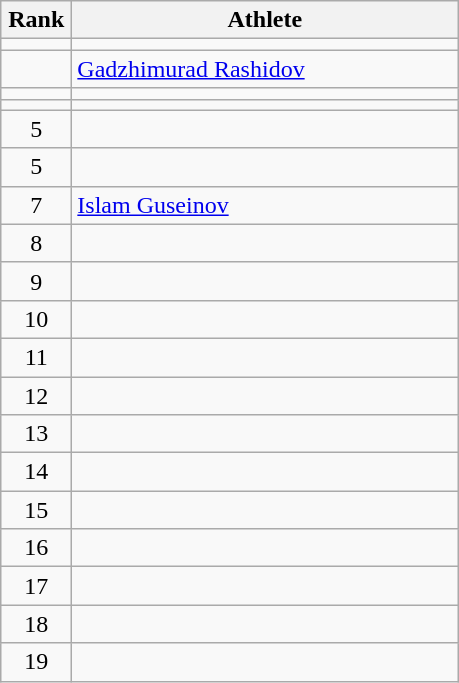<table class="wikitable" style="text-align: center;">
<tr>
<th width=40>Rank</th>
<th width=250>Athlete</th>
</tr>
<tr>
<td></td>
<td align="left"></td>
</tr>
<tr>
<td></td>
<td align="left"> <a href='#'>Gadzhimurad Rashidov</a> </td>
</tr>
<tr>
<td></td>
<td align="left"></td>
</tr>
<tr>
<td></td>
<td align="left"></td>
</tr>
<tr>
<td>5</td>
<td align="left"></td>
</tr>
<tr>
<td>5</td>
<td align="left"></td>
</tr>
<tr>
<td>7</td>
<td align="left"> <a href='#'>Islam Guseinov</a> </td>
</tr>
<tr>
<td>8</td>
<td align="left"></td>
</tr>
<tr>
<td>9</td>
<td align="left"></td>
</tr>
<tr>
<td>10</td>
<td align="left"></td>
</tr>
<tr>
<td>11</td>
<td align="left"></td>
</tr>
<tr>
<td>12</td>
<td align="left"></td>
</tr>
<tr>
<td>13</td>
<td align="left"></td>
</tr>
<tr>
<td>14</td>
<td align="left"></td>
</tr>
<tr>
<td>15</td>
<td align="left"></td>
</tr>
<tr>
<td>16</td>
<td align="left"></td>
</tr>
<tr>
<td>17</td>
<td align="left"></td>
</tr>
<tr>
<td>18</td>
<td align="left"></td>
</tr>
<tr>
<td>19</td>
<td align="left"></td>
</tr>
</table>
